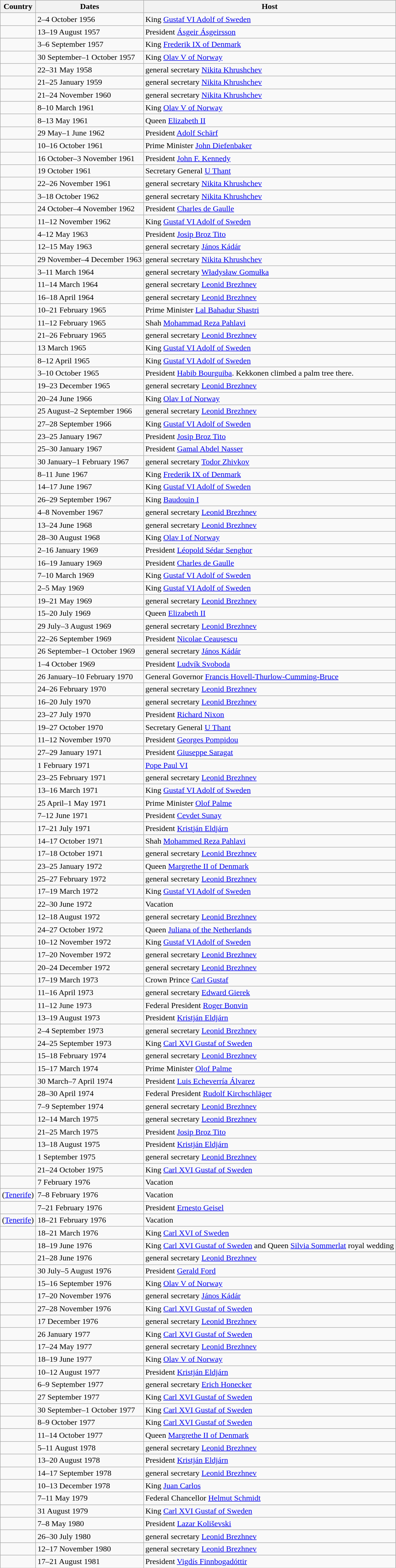<table class="wikitable sortable">
<tr>
<th>Country</th>
<th>Dates</th>
<th>Host</th>
</tr>
<tr>
<td></td>
<td>2–4 October 1956</td>
<td>King <a href='#'>Gustaf VI Adolf of Sweden</a></td>
</tr>
<tr>
<td></td>
<td>13–19 August 1957</td>
<td>President <a href='#'>Ásgeir Ásgeirsson</a></td>
</tr>
<tr>
<td></td>
<td>3–6 September 1957</td>
<td>King <a href='#'>Frederik IX of Denmark</a></td>
</tr>
<tr>
<td></td>
<td>30 September–1 October 1957</td>
<td>King <a href='#'>Olav V of Norway</a></td>
</tr>
<tr>
<td></td>
<td>22–31 May 1958</td>
<td>general secretary <a href='#'>Nikita Khrushchev</a></td>
</tr>
<tr>
<td></td>
<td>21–25 January 1959</td>
<td>general secretary <a href='#'>Nikita Khrushchev</a></td>
</tr>
<tr>
<td></td>
<td>21–24 November 1960</td>
<td>general secretary <a href='#'>Nikita Khrushchev</a></td>
</tr>
<tr>
<td></td>
<td>8–10 March 1961</td>
<td>King <a href='#'>Olav V of Norway</a></td>
</tr>
<tr>
<td></td>
<td>8–13 May 1961</td>
<td>Queen <a href='#'>Elizabeth II</a></td>
</tr>
<tr>
<td></td>
<td>29 May–1 June 1962</td>
<td>President <a href='#'>Adolf Schärf</a></td>
</tr>
<tr>
<td></td>
<td>10–16 October 1961</td>
<td>Prime Minister <a href='#'>John Diefenbaker</a></td>
</tr>
<tr>
<td></td>
<td>16 October–3 November 1961</td>
<td>President <a href='#'>John F. Kennedy</a></td>
</tr>
<tr>
<td></td>
<td>19 October 1961</td>
<td>Secretary General <a href='#'>U Thant</a></td>
</tr>
<tr>
<td></td>
<td>22–26 November 1961</td>
<td>general secretary <a href='#'>Nikita Khrushchev</a></td>
</tr>
<tr>
<td></td>
<td>3–18 October 1962</td>
<td>general secretary <a href='#'>Nikita Khrushchev</a></td>
</tr>
<tr>
<td></td>
<td>24 October–4 November 1962</td>
<td>President <a href='#'>Charles de Gaulle</a></td>
</tr>
<tr>
<td></td>
<td>11–12 November 1962</td>
<td>King <a href='#'>Gustaf VI Adolf of Sweden</a></td>
</tr>
<tr>
<td></td>
<td>4–12 May 1963</td>
<td>President <a href='#'>Josip Broz Tito</a></td>
</tr>
<tr>
<td></td>
<td>12–15 May 1963</td>
<td>general secretary <a href='#'>János Kádár</a></td>
</tr>
<tr>
<td></td>
<td nowrap>29 November–4 December 1963</td>
<td>general secretary <a href='#'>Nikita Khrushchev</a></td>
</tr>
<tr>
<td></td>
<td>3–11 March 1964</td>
<td>general secretary <a href='#'>Władysław Gomułka</a></td>
</tr>
<tr>
<td></td>
<td>11–14 March 1964</td>
<td>general secretary <a href='#'>Leonid Brezhnev</a></td>
</tr>
<tr>
<td></td>
<td>16–18 April 1964</td>
<td>general secretary <a href='#'>Leonid Brezhnev</a></td>
</tr>
<tr>
<td></td>
<td>10–21 February 1965</td>
<td>Prime Minister <a href='#'>Lal Bahadur Shastri</a></td>
</tr>
<tr>
<td></td>
<td>11–12 February 1965</td>
<td>Shah <a href='#'>Mohammad Reza Pahlavi</a></td>
</tr>
<tr>
<td></td>
<td>21–26 February 1965</td>
<td>general secretary <a href='#'>Leonid Brezhnev</a></td>
</tr>
<tr>
<td></td>
<td>13 March 1965</td>
<td>King <a href='#'>Gustaf VI Adolf of Sweden</a></td>
</tr>
<tr>
<td></td>
<td>8–12 April 1965</td>
<td>King <a href='#'>Gustaf VI Adolf of Sweden</a></td>
</tr>
<tr valign=top>
<td></td>
<td>3–10 October 1965</td>
<td>President <a href='#'>Habib Bourguiba</a>. Kekkonen climbed a palm tree there.</td>
</tr>
<tr>
<td></td>
<td>19–23 December 1965</td>
<td>general secretary <a href='#'>Leonid Brezhnev</a></td>
</tr>
<tr>
<td></td>
<td>20–24 June 1966</td>
<td>King <a href='#'>Olav I of Norway</a></td>
</tr>
<tr>
<td></td>
<td>25 August–2 September 1966</td>
<td>general secretary <a href='#'>Leonid Brezhnev</a></td>
</tr>
<tr>
<td></td>
<td>27–28 September 1966</td>
<td>King <a href='#'>Gustaf VI Adolf of Sweden</a></td>
</tr>
<tr>
<td></td>
<td>23–25 January 1967</td>
<td>President <a href='#'>Josip Broz Tito</a></td>
</tr>
<tr>
<td></td>
<td>25–30 January 1967</td>
<td>President <a href='#'>Gamal Abdel Nasser</a></td>
</tr>
<tr>
<td></td>
<td>30 January–1 February 1967</td>
<td>general secretary <a href='#'>Todor Zhivkov</a></td>
</tr>
<tr>
<td></td>
<td>8–11 June 1967</td>
<td>King <a href='#'>Frederik IX of Denmark</a></td>
</tr>
<tr>
<td></td>
<td>14–17 June 1967</td>
<td>King <a href='#'>Gustaf VI Adolf of Sweden</a></td>
</tr>
<tr>
<td></td>
<td>26–29 September 1967</td>
<td>King <a href='#'>Baudouin I</a></td>
</tr>
<tr>
<td></td>
<td>4–8 November 1967</td>
<td>general secretary <a href='#'>Leonid Brezhnev</a></td>
</tr>
<tr>
<td></td>
<td>13–24 June 1968</td>
<td>general secretary <a href='#'>Leonid Brezhnev</a></td>
</tr>
<tr>
<td></td>
<td>28–30 August 1968</td>
<td>King <a href='#'>Olav I of Norway</a></td>
</tr>
<tr>
<td></td>
<td>2–16 January 1969</td>
<td>President <a href='#'>Léopold Sédar Senghor</a></td>
</tr>
<tr>
<td></td>
<td>16–19 January 1969</td>
<td>President <a href='#'>Charles de Gaulle</a></td>
</tr>
<tr>
<td></td>
<td>7–10 March 1969</td>
<td>King <a href='#'>Gustaf VI Adolf of Sweden</a></td>
</tr>
<tr>
<td></td>
<td>2–5 May 1969</td>
<td>King <a href='#'>Gustaf VI Adolf of Sweden</a></td>
</tr>
<tr>
<td></td>
<td>19–21 May 1969</td>
<td>general secretary <a href='#'>Leonid Brezhnev</a></td>
</tr>
<tr>
<td></td>
<td>15–20 July 1969</td>
<td>Queen <a href='#'>Elizabeth II</a></td>
</tr>
<tr>
<td></td>
<td>29 July–3 August 1969</td>
<td>general secretary <a href='#'>Leonid Brezhnev</a></td>
</tr>
<tr>
<td></td>
<td>22–26 September 1969</td>
<td>President <a href='#'>Nicolae Ceaușescu</a></td>
</tr>
<tr>
<td></td>
<td>26 September–1 October 1969</td>
<td>general secretary <a href='#'>János Kádár</a></td>
</tr>
<tr>
<td></td>
<td>1–4 October 1969</td>
<td>President <a href='#'>Ludvík Svoboda</a></td>
</tr>
<tr>
<td></td>
<td>26 January–10 February 1970</td>
<td>General Governor <a href='#'>Francis Hovell-Thurlow-Cumming-Bruce</a></td>
</tr>
<tr>
<td></td>
<td>24–26 February 1970</td>
<td>general secretary <a href='#'>Leonid Brezhnev</a></td>
</tr>
<tr>
<td></td>
<td>16–20 July 1970</td>
<td>general secretary <a href='#'>Leonid Brezhnev</a></td>
</tr>
<tr>
<td></td>
<td>23–27 July 1970</td>
<td>President <a href='#'>Richard Nixon</a></td>
</tr>
<tr>
<td></td>
<td>19–27 October 1970</td>
<td>Secretary General <a href='#'>U Thant</a></td>
</tr>
<tr>
<td></td>
<td>11–12 November 1970</td>
<td>President <a href='#'>Georges Pompidou</a></td>
</tr>
<tr>
<td></td>
<td>27–29 January 1971</td>
<td>President <a href='#'>Giuseppe Saragat</a></td>
</tr>
<tr>
<td></td>
<td>1 February 1971</td>
<td><a href='#'>Pope Paul VI</a></td>
</tr>
<tr>
<td></td>
<td>23–25 February 1971</td>
<td>general secretary <a href='#'>Leonid Brezhnev</a></td>
</tr>
<tr>
<td></td>
<td>13–16 March 1971</td>
<td>King <a href='#'>Gustaf VI Adolf of Sweden</a></td>
</tr>
<tr>
<td></td>
<td>25 April–1 May 1971</td>
<td>Prime Minister <a href='#'>Olof Palme</a></td>
</tr>
<tr>
<td></td>
<td>7–12 June 1971</td>
<td>President <a href='#'>Cevdet Sunay</a></td>
</tr>
<tr>
<td></td>
<td>17–21 July 1971</td>
<td>President <a href='#'>Kristján Eldjárn</a></td>
</tr>
<tr>
<td></td>
<td>14–17 October 1971</td>
<td>Shah <a href='#'>Mohammed Reza Pahlavi</a></td>
</tr>
<tr>
<td></td>
<td>17–18 October 1971</td>
<td>general secretary <a href='#'>Leonid Brezhnev</a></td>
</tr>
<tr>
<td></td>
<td>23–25 January 1972</td>
<td>Queen <a href='#'>Margrethe II of Denmark</a></td>
</tr>
<tr>
<td></td>
<td>25–27 February 1972</td>
<td>general secretary <a href='#'>Leonid Brezhnev</a></td>
</tr>
<tr>
<td></td>
<td>17–19 March 1972</td>
<td>King <a href='#'>Gustaf VI Adolf of Sweden</a></td>
</tr>
<tr>
<td></td>
<td>22–30 June 1972</td>
<td>Vacation</td>
</tr>
<tr>
<td></td>
<td>12–18 August 1972</td>
<td>general secretary <a href='#'>Leonid Brezhnev</a></td>
</tr>
<tr>
<td></td>
<td>24–27 October 1972</td>
<td>Queen <a href='#'>Juliana of the Netherlands</a></td>
</tr>
<tr>
<td></td>
<td>10–12 November 1972</td>
<td>King <a href='#'>Gustaf VI Adolf of Sweden</a></td>
</tr>
<tr>
<td></td>
<td>17–20 November 1972</td>
<td>general secretary <a href='#'>Leonid Brezhnev</a></td>
</tr>
<tr>
<td></td>
<td>20–24 December 1972</td>
<td>general secretary <a href='#'>Leonid Brezhnev</a></td>
</tr>
<tr>
<td></td>
<td>17–19 March 1973</td>
<td>Crown Prince <a href='#'>Carl Gustaf</a></td>
</tr>
<tr>
<td></td>
<td>11–16 April 1973</td>
<td>general secretary <a href='#'>Edward Gierek</a></td>
</tr>
<tr>
<td></td>
<td>11–12 June 1973</td>
<td>Federal President <a href='#'>Roger Bonvin</a></td>
</tr>
<tr>
<td></td>
<td>13–19 August 1973</td>
<td>President <a href='#'>Kristján Eldjárn</a></td>
</tr>
<tr>
<td></td>
<td>2–4 September 1973</td>
<td>general secretary <a href='#'>Leonid Brezhnev</a></td>
</tr>
<tr>
<td></td>
<td>24–25 September 1973</td>
<td>King <a href='#'>Carl XVI Gustaf of Sweden</a></td>
</tr>
<tr>
<td></td>
<td>15–18 February 1974</td>
<td>general secretary <a href='#'>Leonid Brezhnev</a></td>
</tr>
<tr>
<td></td>
<td>15–17 March 1974</td>
<td>Prime Minister <a href='#'>Olof Palme</a></td>
</tr>
<tr>
<td></td>
<td>30 March–7 April 1974</td>
<td>President <a href='#'>Luis Echeverría Álvarez</a></td>
</tr>
<tr>
<td></td>
<td>28–30 April 1974</td>
<td>Federal President <a href='#'>Rudolf Kirchschläger</a></td>
</tr>
<tr>
<td></td>
<td>7–9 September 1974</td>
<td>general secretary <a href='#'>Leonid Brezhnev</a></td>
</tr>
<tr>
<td></td>
<td>12–14 March 1975</td>
<td>general secretary <a href='#'>Leonid Brezhnev</a></td>
</tr>
<tr>
<td></td>
<td>21–25 March 1975</td>
<td>President <a href='#'>Josip Broz Tito</a></td>
</tr>
<tr>
<td></td>
<td>13–18 August 1975</td>
<td>President <a href='#'>Kristján Eldjárn</a></td>
</tr>
<tr>
<td></td>
<td>1 September 1975</td>
<td>general secretary <a href='#'>Leonid Brezhnev</a></td>
</tr>
<tr>
<td></td>
<td>21–24 October 1975</td>
<td>King <a href='#'>Carl XVI Gustaf of Sweden</a></td>
</tr>
<tr>
<td></td>
<td>7 February 1976</td>
<td>Vacation</td>
</tr>
<tr>
<td> (<a href='#'>Tenerife</a>)</td>
<td>7–8 February 1976</td>
<td>Vacation</td>
</tr>
<tr>
<td></td>
<td>7–21 February 1976</td>
<td>President <a href='#'>Ernesto Geisel</a></td>
</tr>
<tr>
<td> (<a href='#'>Tenerife</a>)</td>
<td>18–21 February 1976</td>
<td>Vacation</td>
</tr>
<tr>
<td></td>
<td>18–21 March 1976</td>
<td>King <a href='#'>Carl XVI of Sweden</a></td>
</tr>
<tr valign=top>
<td></td>
<td>18–19 June 1976</td>
<td>King <a href='#'>Carl XVI Gustaf of Sweden</a> and Queen <a href='#'>Silvia Sommerlat</a> royal wedding</td>
</tr>
<tr>
<td></td>
<td>21–28 June 1976</td>
<td>general secretary <a href='#'>Leonid Brezhnev</a></td>
</tr>
<tr>
<td></td>
<td>30 July–5 August 1976</td>
<td>President <a href='#'>Gerald Ford</a></td>
</tr>
<tr>
<td></td>
<td>15–16 September 1976</td>
<td>King <a href='#'>Olav V of Norway</a></td>
</tr>
<tr>
<td></td>
<td>17–20 November 1976</td>
<td>general secretary <a href='#'>János Kádár</a></td>
</tr>
<tr>
<td></td>
<td>27–28 November 1976</td>
<td>King <a href='#'>Carl XVI Gustaf of Sweden</a></td>
</tr>
<tr>
<td></td>
<td>17 December 1976</td>
<td>general secretary <a href='#'>Leonid Brezhnev</a></td>
</tr>
<tr>
<td></td>
<td>26 January 1977</td>
<td>King <a href='#'>Carl XVI Gustaf of Sweden</a></td>
</tr>
<tr>
<td></td>
<td>17–24 May 1977</td>
<td>general secretary <a href='#'>Leonid Brezhnev</a></td>
</tr>
<tr>
<td></td>
<td>18–19 June 1977</td>
<td>King <a href='#'>Olav V of Norway</a></td>
</tr>
<tr>
<td></td>
<td>10–12 August 1977</td>
<td>President <a href='#'>Kristján Eldjárn</a></td>
</tr>
<tr>
<td nowrap></td>
<td>6–9 September 1977</td>
<td>general secretary <a href='#'>Erich Honecker</a></td>
</tr>
<tr>
<td></td>
<td>27 September 1977</td>
<td>King <a href='#'>Carl XVI Gustaf of Sweden</a></td>
</tr>
<tr>
<td></td>
<td>30 September–1 October 1977</td>
<td>King <a href='#'>Carl XVI Gustaf of Sweden</a></td>
</tr>
<tr>
<td></td>
<td>8–9 October 1977</td>
<td>King <a href='#'>Carl XVI Gustaf of Sweden</a></td>
</tr>
<tr>
<td></td>
<td>11–14 October 1977</td>
<td>Queen <a href='#'>Margrethe II of Denmark</a></td>
</tr>
<tr>
<td></td>
<td>5–11 August 1978</td>
<td>general secretary <a href='#'>Leonid Brezhnev</a></td>
</tr>
<tr>
<td></td>
<td>13–20 August 1978</td>
<td>President <a href='#'>Kristján Eldjárn</a></td>
</tr>
<tr>
<td></td>
<td>14–17 September 1978</td>
<td>general secretary <a href='#'>Leonid Brezhnev</a></td>
</tr>
<tr>
<td></td>
<td>10–13 December 1978</td>
<td>King <a href='#'>Juan Carlos</a></td>
</tr>
<tr>
<td></td>
<td>7–11 May 1979</td>
<td>Federal Chancellor <a href='#'>Helmut Schmidt</a></td>
</tr>
<tr>
<td></td>
<td>31 August 1979</td>
<td>King <a href='#'>Carl XVI Gustaf of Sweden</a></td>
</tr>
<tr>
<td></td>
<td>7–8 May 1980</td>
<td>President <a href='#'>Lazar Koliševski</a></td>
</tr>
<tr>
<td></td>
<td>26–30 July 1980</td>
<td>general secretary <a href='#'>Leonid Brezhnev</a></td>
</tr>
<tr>
<td></td>
<td>12–17 November 1980</td>
<td>general secretary <a href='#'>Leonid Brezhnev</a></td>
</tr>
<tr>
<td></td>
<td>17–21 August 1981</td>
<td>President <a href='#'>Vigdís Finnbogadóttir</a></td>
</tr>
</table>
